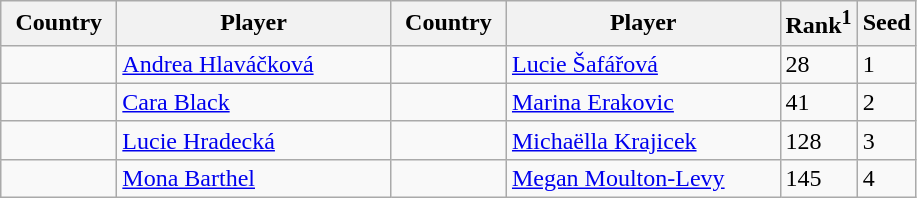<table class="sortable wikitable">
<tr>
<th width="70">Country</th>
<th width="175">Player</th>
<th width="70">Country</th>
<th width="175">Player</th>
<th>Rank<sup>1</sup></th>
<th>Seed</th>
</tr>
<tr>
<td></td>
<td><a href='#'>Andrea Hlaváčková</a></td>
<td></td>
<td><a href='#'>Lucie Šafářová</a></td>
<td>28</td>
<td>1</td>
</tr>
<tr>
<td></td>
<td><a href='#'>Cara Black</a></td>
<td></td>
<td><a href='#'>Marina Erakovic</a></td>
<td>41</td>
<td>2</td>
</tr>
<tr>
<td></td>
<td><a href='#'>Lucie Hradecká</a></td>
<td></td>
<td><a href='#'>Michaëlla Krajicek</a></td>
<td>128</td>
<td>3</td>
</tr>
<tr>
<td></td>
<td><a href='#'>Mona Barthel</a></td>
<td></td>
<td><a href='#'>Megan Moulton-Levy</a></td>
<td>145</td>
<td>4</td>
</tr>
</table>
